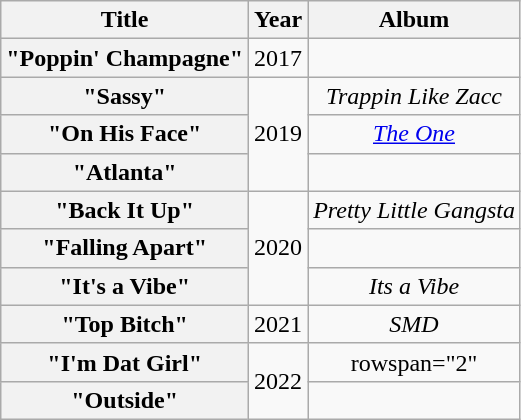<table class="wikitable plainrowheaders" style="text-align:center;">
<tr>
<th scope="col">Title</th>
<th scope="col">Year</th>
<th scope="col">Album</th>
</tr>
<tr>
<th scope="row">"Poppin' Champagne"<br></th>
<td>2017</td>
<td></td>
</tr>
<tr>
<th scope="row">"Sassy"<br></th>
<td rowspan="3">2019</td>
<td><em>Trappin Like Zacc</em></td>
</tr>
<tr>
<th scope="row">"On His Face"<br></th>
<td><em><a href='#'>The One</a></em></td>
</tr>
<tr>
<th scope="row">"Atlanta"<br></th>
<td></td>
</tr>
<tr>
<th scope="row">"Back It Up"<br></th>
<td rowspan="3">2020</td>
<td><em>Pretty Little Gangsta</em></td>
</tr>
<tr>
<th scope="row">"Falling Apart"<br></th>
<td></td>
</tr>
<tr>
<th scope="row">"It's a Vibe"<br></th>
<td><em>Its a Vibe</em></td>
</tr>
<tr>
<th scope="row">"Top Bitch"<br></th>
<td>2021</td>
<td><em>SMD</em></td>
</tr>
<tr>
<th scope="row">"I'm Dat Girl"<br></th>
<td rowspan="2">2022</td>
<td>rowspan="2" </td>
</tr>
<tr>
<th scope="row">"Outside"<br></th>
</tr>
</table>
